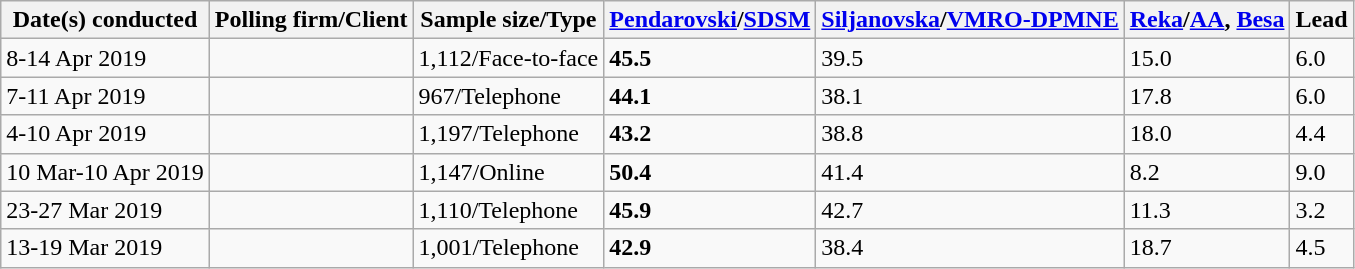<table class="wikitable">
<tr>
<th>Date(s) conducted</th>
<th>Polling firm/Client</th>
<th>Sample size/Type</th>
<th><a href='#'>Pendarovski</a>/<a href='#'>SDSM</a></th>
<th><a href='#'>Siljanovska</a>/<a href='#'>VMRO-DPMNE</a></th>
<th><a href='#'>Reka</a>/<a href='#'>AA</a>, <a href='#'>Besa</a></th>
<th>Lead</th>
</tr>
<tr>
<td>8-14 Apr 2019</td>
<td></td>
<td>1,112/Face-to-face</td>
<td><strong>45.5</strong></td>
<td>39.5</td>
<td>15.0</td>
<td>6.0</td>
</tr>
<tr>
<td>7-11 Apr 2019</td>
<td></td>
<td>967/Telephone</td>
<td><strong>44.1</strong></td>
<td>38.1</td>
<td>17.8</td>
<td>6.0</td>
</tr>
<tr>
<td>4-10 Apr 2019</td>
<td></td>
<td>1,197/Telephone</td>
<td><strong>43.2</strong></td>
<td>38.8</td>
<td>18.0</td>
<td>4.4</td>
</tr>
<tr>
<td>10 Mar-10 Apr 2019</td>
<td></td>
<td>1,147/Online</td>
<td><strong>50.4</strong></td>
<td>41.4</td>
<td>8.2</td>
<td>9.0</td>
</tr>
<tr>
<td>23-27 Mar 2019</td>
<td></td>
<td>1,110/Telephone</td>
<td><strong>45.9</strong></td>
<td>42.7</td>
<td>11.3</td>
<td>3.2</td>
</tr>
<tr>
<td>13-19 Mar 2019</td>
<td></td>
<td>1,001/Telephone</td>
<td><strong>42.9</strong></td>
<td>38.4</td>
<td>18.7</td>
<td>4.5</td>
</tr>
</table>
